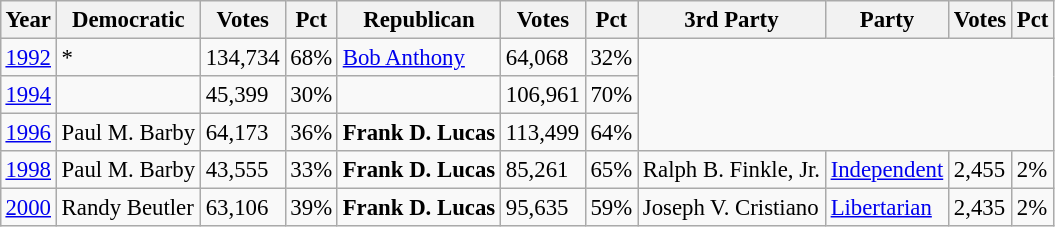<table class="wikitable" style="margin:0.5em ; font-size:95%">
<tr>
<th>Year</th>
<th>Democratic</th>
<th>Votes</th>
<th>Pct</th>
<th>Republican</th>
<th>Votes</th>
<th>Pct</th>
<th>3rd Party</th>
<th>Party</th>
<th>Votes</th>
<th>Pct</th>
</tr>
<tr>
<td><a href='#'>1992</a></td>
<td> *</td>
<td>134,734</td>
<td>68%</td>
<td><a href='#'>Bob Anthony</a></td>
<td>64,068</td>
<td>32%</td>
<td colspan="4" rowspan="3"></td>
</tr>
<tr>
<td><a href='#'>1994</a></td>
<td></td>
<td>45,399</td>
<td>30%</td>
<td></td>
<td>106,961</td>
<td>70%</td>
</tr>
<tr>
<td><a href='#'>1996</a></td>
<td>Paul M. Barby</td>
<td>64,173</td>
<td>36%</td>
<td><strong>Frank D. Lucas</strong></td>
<td>113,499</td>
<td>64%</td>
</tr>
<tr>
<td><a href='#'>1998</a></td>
<td>Paul M. Barby</td>
<td>43,555</td>
<td>33%</td>
<td><strong>Frank D. Lucas</strong></td>
<td>85,261</td>
<td>65%</td>
<td>Ralph B. Finkle, Jr.</td>
<td><a href='#'>Independent</a></td>
<td>2,455</td>
<td>2%</td>
</tr>
<tr>
<td><a href='#'>2000</a></td>
<td>Randy Beutler</td>
<td>63,106</td>
<td>39%</td>
<td><strong>Frank D. Lucas</strong></td>
<td>95,635</td>
<td>59%</td>
<td>Joseph V. Cristiano</td>
<td><a href='#'>Libertarian</a></td>
<td>2,435</td>
<td>2%</td>
</tr>
</table>
